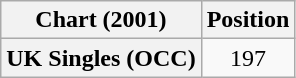<table class="wikitable plainrowheaders" style="text-align:center">
<tr>
<th>Chart (2001)</th>
<th>Position</th>
</tr>
<tr>
<th scope="row">UK Singles (OCC)</th>
<td>197</td>
</tr>
</table>
